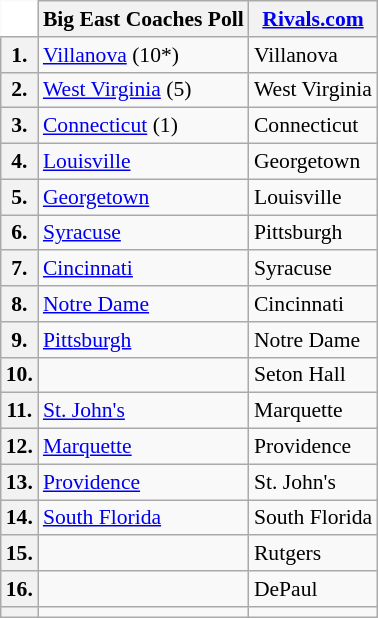<table class="wikitable" style="white-space:nowrap; font-size:90%;">
<tr>
<td ! style="background:white; border-top-style:hidden; border-left-style:hidden;"></td>
<th>Big East Coaches Poll</th>
<th><a href='#'>Rivals.com</a></th>
</tr>
<tr>
<th>1.</th>
<td><a href='#'>Villanova</a> (10*)</td>
<td>Villanova</td>
</tr>
<tr>
<th>2.</th>
<td><a href='#'>West Virginia</a> (5)</td>
<td>West Virginia</td>
</tr>
<tr>
<th>3.</th>
<td><a href='#'>Connecticut</a> (1)</td>
<td>Connecticut</td>
</tr>
<tr>
<th>4.</th>
<td><a href='#'>Louisville</a></td>
<td>Georgetown</td>
</tr>
<tr>
<th>5.</th>
<td><a href='#'>Georgetown</a></td>
<td>Louisville</td>
</tr>
<tr>
<th>6.</th>
<td><a href='#'>Syracuse</a></td>
<td>Pittsburgh</td>
</tr>
<tr>
<th>7.</th>
<td><a href='#'>Cincinnati</a></td>
<td>Syracuse</td>
</tr>
<tr>
<th>8.</th>
<td><a href='#'>Notre Dame</a></td>
<td>Cincinnati</td>
</tr>
<tr>
<th>9.</th>
<td><a href='#'>Pittsburgh</a></td>
<td>Notre Dame</td>
</tr>
<tr>
<th>10.</th>
<td></td>
<td>Seton Hall</td>
</tr>
<tr>
<th>11.</th>
<td><a href='#'>St. John's</a></td>
<td>Marquette</td>
</tr>
<tr>
<th>12.</th>
<td><a href='#'>Marquette</a></td>
<td>Providence</td>
</tr>
<tr>
<th>13.</th>
<td><a href='#'>Providence</a></td>
<td>St. John's</td>
</tr>
<tr>
<th>14.</th>
<td><a href='#'>South Florida</a></td>
<td>South Florida</td>
</tr>
<tr>
<th>15.</th>
<td></td>
<td>Rutgers</td>
</tr>
<tr>
<th>16.</th>
<td></td>
<td>DePaul</td>
</tr>
<tr>
<th></th>
<td></td>
</tr>
</table>
